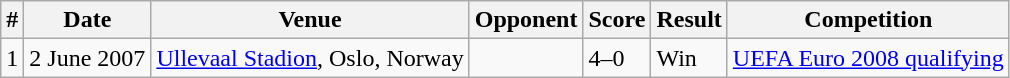<table class="wikitable">
<tr>
<th>#</th>
<th>Date</th>
<th>Venue</th>
<th>Opponent</th>
<th>Score</th>
<th>Result</th>
<th>Competition</th>
</tr>
<tr>
<td>1</td>
<td>2 June 2007</td>
<td><a href='#'>Ullevaal Stadion</a>, Oslo, Norway</td>
<td></td>
<td>4–0</td>
<td>Win</td>
<td><a href='#'>UEFA Euro 2008 qualifying</a></td>
</tr>
</table>
